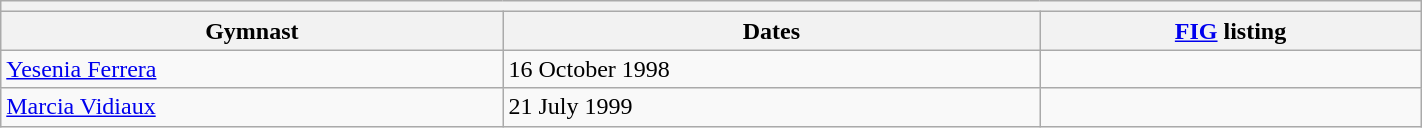<table class="wikitable mw-collapsible mw-collapsed" width="75%">
<tr>
<th colspan="3"></th>
</tr>
<tr>
<th>Gymnast</th>
<th>Dates</th>
<th><a href='#'>FIG</a> listing</th>
</tr>
<tr>
<td><a href='#'>Yesenia Ferrera</a></td>
<td>16 October 1998</td>
<td></td>
</tr>
<tr>
<td><a href='#'>Marcia Vidiaux</a></td>
<td>21 July 1999</td>
<td></td>
</tr>
</table>
